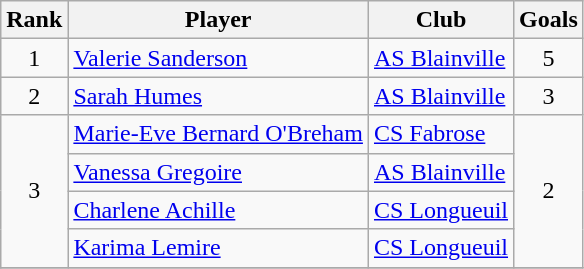<table class="wikitable">
<tr>
<th>Rank</th>
<th>Player</th>
<th>Club</th>
<th>Goals</th>
</tr>
<tr>
<td align=center>1</td>
<td><a href='#'>Valerie Sanderson</a></td>
<td><a href='#'>AS Blainville</a></td>
<td align=center>5</td>
</tr>
<tr>
<td align=center>2</td>
<td><a href='#'>Sarah Humes</a></td>
<td><a href='#'>AS Blainville</a></td>
<td align=center>3</td>
</tr>
<tr>
<td rowspan="4" align=center>3</td>
<td><a href='#'>Marie-Eve Bernard O'Breham</a></td>
<td><a href='#'>CS Fabrose</a></td>
<td rowspan="4" align=center>2</td>
</tr>
<tr>
<td><a href='#'>Vanessa Gregoire</a></td>
<td><a href='#'>AS Blainville</a></td>
</tr>
<tr>
<td><a href='#'>Charlene Achille</a></td>
<td><a href='#'>CS Longueuil</a></td>
</tr>
<tr>
<td><a href='#'>Karima Lemire</a></td>
<td><a href='#'>CS Longueuil</a></td>
</tr>
<tr>
</tr>
</table>
